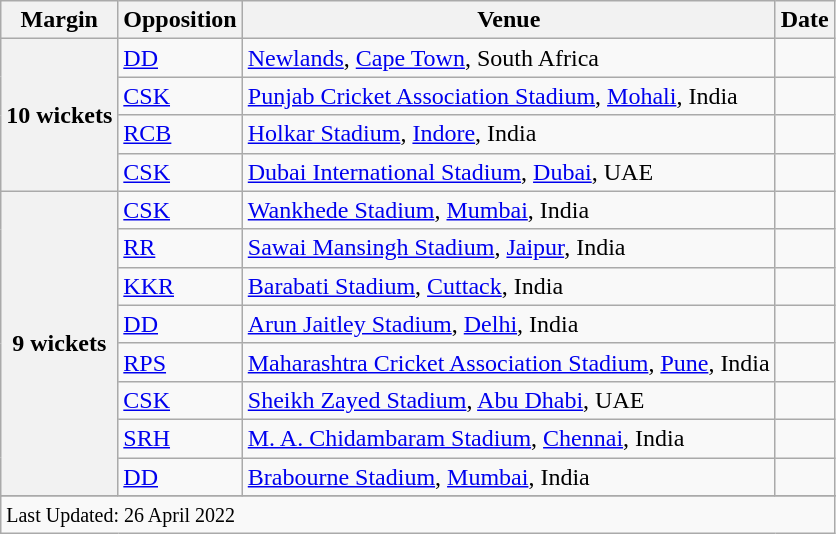<table class="wikitable">
<tr>
<th>Margin</th>
<th>Opposition</th>
<th>Venue</th>
<th>Date</th>
</tr>
<tr>
<th rowspan=4>10 wickets</th>
<td><a href='#'>DD</a></td>
<td><a href='#'>Newlands</a>, <a href='#'>Cape Town</a>, South Africa</td>
<td></td>
</tr>
<tr>
<td><a href='#'>CSK</a></td>
<td><a href='#'>Punjab Cricket Association Stadium</a>, <a href='#'>Mohali</a>, India</td>
<td></td>
</tr>
<tr>
<td><a href='#'>RCB</a></td>
<td><a href='#'>Holkar Stadium</a>, <a href='#'>Indore</a>, India</td>
<td></td>
</tr>
<tr>
<td><a href='#'>CSK</a></td>
<td><a href='#'>Dubai International Stadium</a>, <a href='#'>Dubai</a>, UAE</td>
<td></td>
</tr>
<tr>
<th rowspan=8>9 wickets</th>
<td><a href='#'>CSK</a></td>
<td><a href='#'>Wankhede Stadium</a>, <a href='#'>Mumbai</a>, India</td>
<td></td>
</tr>
<tr>
<td><a href='#'>RR</a></td>
<td><a href='#'>Sawai Mansingh Stadium</a>, <a href='#'>Jaipur</a>, India</td>
<td></td>
</tr>
<tr>
<td><a href='#'>KKR</a></td>
<td><a href='#'>Barabati Stadium</a>, <a href='#'>Cuttack</a>, India</td>
<td></td>
</tr>
<tr>
<td><a href='#'>DD</a></td>
<td><a href='#'>Arun Jaitley Stadium</a>, <a href='#'>Delhi</a>, India</td>
<td></td>
</tr>
<tr>
<td><a href='#'>RPS</a></td>
<td><a href='#'>Maharashtra Cricket Association Stadium</a>, <a href='#'>Pune</a>, India</td>
<td></td>
</tr>
<tr>
<td><a href='#'>CSK</a></td>
<td><a href='#'>Sheikh Zayed Stadium</a>, <a href='#'>Abu Dhabi</a>, UAE</td>
<td></td>
</tr>
<tr>
<td><a href='#'>SRH</a></td>
<td><a href='#'>M. A. Chidambaram Stadium</a>, <a href='#'>Chennai</a>, India</td>
<td></td>
</tr>
<tr>
<td><a href='#'>DD</a></td>
<td><a href='#'>Brabourne Stadium</a>, <a href='#'>Mumbai</a>, India</td>
<td></td>
</tr>
<tr>
</tr>
<tr class=sortbottom>
<td colspan=5><small>Last Updated: 26 April 2022</small></td>
</tr>
</table>
